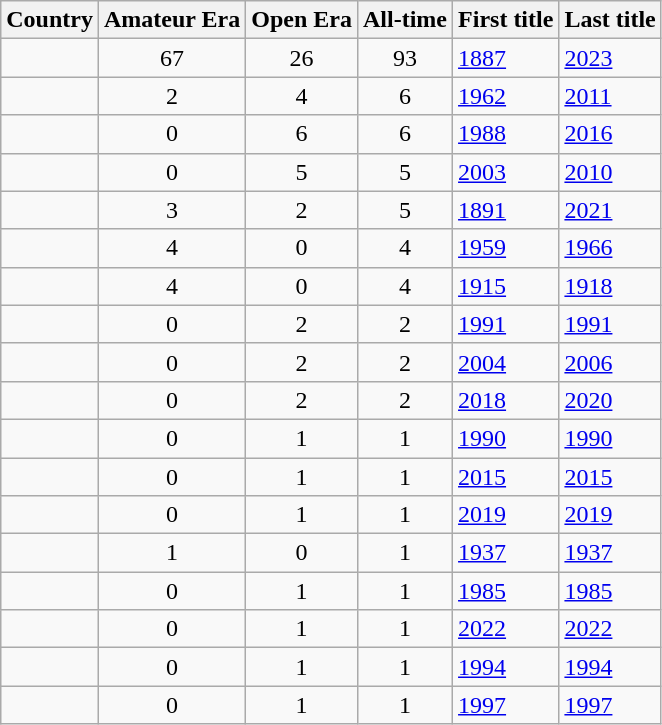<table class="wikitable sortable">
<tr>
<th>Country</th>
<th>Amateur Era</th>
<th>Open Era</th>
<th>All-time</th>
<th>First title</th>
<th>Last title</th>
</tr>
<tr>
<td></td>
<td align="center">67</td>
<td align="center">26</td>
<td align="center">93</td>
<td><a href='#'>1887</a></td>
<td><a href='#'>2023</a></td>
</tr>
<tr>
<td></td>
<td align="center">2</td>
<td align="center">4</td>
<td align="center">6</td>
<td><a href='#'>1962</a></td>
<td><a href='#'>2011</a></td>
</tr>
<tr>
<td></td>
<td align="center">0</td>
<td align="center">6</td>
<td align="center">6</td>
<td><a href='#'>1988</a></td>
<td><a href='#'>2016</a></td>
</tr>
<tr>
<td></td>
<td align="center">0</td>
<td align="center">5</td>
<td align="center">5</td>
<td><a href='#'>2003</a></td>
<td><a href='#'>2010</a></td>
</tr>
<tr>
<td></td>
<td align="center">3</td>
<td align="center">2</td>
<td align="center">5</td>
<td><a href='#'>1891</a></td>
<td><a href='#'>2021</a></td>
</tr>
<tr>
<td></td>
<td align="center">4</td>
<td align="center">0</td>
<td align="center">4</td>
<td><a href='#'>1959</a></td>
<td><a href='#'>1966</a></td>
</tr>
<tr>
<td></td>
<td align="center">4</td>
<td align="center">0</td>
<td align="center">4</td>
<td><a href='#'>1915</a></td>
<td><a href='#'>1918</a></td>
</tr>
<tr>
<td><em></em><br><em></em></td>
<td align="center">0</td>
<td align="center">2</td>
<td align="center">2</td>
<td><a href='#'>1991</a></td>
<td><a href='#'>1991</a></td>
</tr>
<tr>
<td></td>
<td align="center">0</td>
<td align="center">2</td>
<td align="center">2</td>
<td><a href='#'>2004</a></td>
<td><a href='#'>2006</a></td>
</tr>
<tr>
<td></td>
<td align="center">0</td>
<td align="center">2</td>
<td align="center">2</td>
<td><a href='#'>2018</a></td>
<td><a href='#'>2020</a></td>
</tr>
<tr>
<td></td>
<td align="center">0</td>
<td align="center">1</td>
<td align="center">1</td>
<td><a href='#'>1990</a></td>
<td><a href='#'>1990</a></td>
</tr>
<tr>
<td></td>
<td align="center">0</td>
<td align="center">1</td>
<td align="center">1</td>
<td><a href='#'>2015</a></td>
<td><a href='#'>2015</a></td>
</tr>
<tr>
<td></td>
<td align="center">0</td>
<td align="center">1</td>
<td align="center">1</td>
<td><a href='#'>2019</a></td>
<td><a href='#'>2019</a></td>
</tr>
<tr>
<td></td>
<td align="center">1</td>
<td align="center">0</td>
<td align="center">1</td>
<td><a href='#'>1937</a></td>
<td><a href='#'>1937</a></td>
</tr>
<tr>
<td><em></em></td>
<td align="center">0</td>
<td align="center">1</td>
<td align="center">1</td>
<td><a href='#'>1985</a></td>
<td><a href='#'>1985</a></td>
</tr>
<tr>
<td></td>
<td align="center">0</td>
<td align="center">1</td>
<td align="center">1</td>
<td><a href='#'>2022</a></td>
<td><a href='#'>2022</a></td>
</tr>
<tr>
<td></td>
<td align="center">0</td>
<td align="center">1</td>
<td align="center">1</td>
<td><a href='#'>1994</a></td>
<td><a href='#'>1994</a></td>
</tr>
<tr>
<td></td>
<td align="center">0</td>
<td align="center">1</td>
<td align="center">1</td>
<td><a href='#'>1997</a></td>
<td><a href='#'>1997</a></td>
</tr>
</table>
